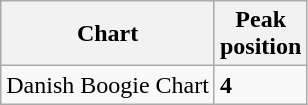<table class="wikitable">
<tr>
<th>Chart</th>
<th>Peak<br>position</th>
</tr>
<tr>
<td>Danish Boogie Chart</td>
<td><strong>4</strong></td>
</tr>
</table>
